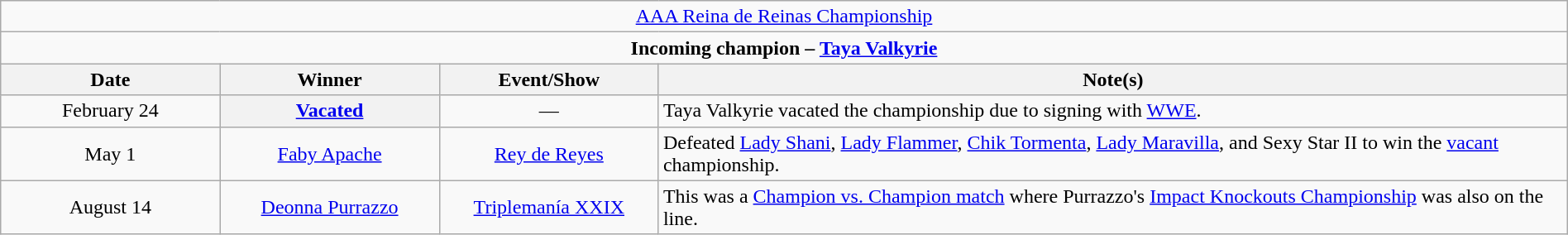<table class="wikitable" style="text-align:center; width:100%;">
<tr>
<td colspan="4" style="text-align: center;"><a href='#'>AAA Reina de Reinas Championship</a></td>
</tr>
<tr>
<td colspan="4" style="text-align: center;"><strong>Incoming champion – <a href='#'>Taya Valkyrie</a></strong></td>
</tr>
<tr>
<th width=14%>Date</th>
<th width=14%>Winner</th>
<th width=14%>Event/Show</th>
<th width=58%>Note(s)</th>
</tr>
<tr>
<td>February 24</td>
<th><a href='#'>Vacated</a></th>
<td>—</td>
<td align=left>Taya Valkyrie vacated the championship due to signing with <a href='#'>WWE</a>.</td>
</tr>
<tr>
<td>May 1</td>
<td><a href='#'>Faby Apache</a></td>
<td><a href='#'>Rey de Reyes</a></td>
<td align=left>Defeated <a href='#'>Lady Shani</a>, <a href='#'>Lady Flammer</a>, <a href='#'>Chik Tormenta</a>, <a href='#'>Lady Maravilla</a>, and Sexy Star II  to win the <a href='#'>vacant</a> championship.</td>
</tr>
<tr>
<td>August 14</td>
<td><a href='#'>Deonna Purrazzo</a></td>
<td><a href='#'>Triplemanía XXIX</a></td>
<td align=left>This was a <a href='#'>Champion vs. Champion match</a> where Purrazzo's <a href='#'>Impact Knockouts Championship</a> was also on the line.</td>
</tr>
</table>
